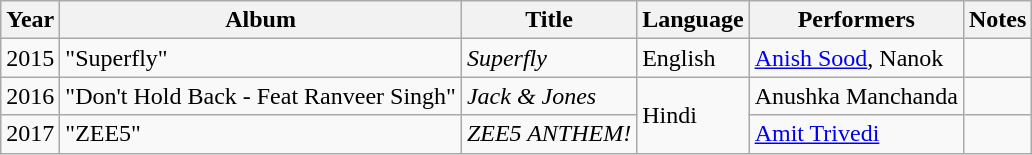<table class="wikitable">
<tr>
<th>Year</th>
<th>Album</th>
<th>Title</th>
<th>Language</th>
<th>Performers</th>
<th>Notes</th>
</tr>
<tr>
<td>2015</td>
<td>"Superfly"</td>
<td><em>Superfly</em></td>
<td>English</td>
<td><a href='#'>Anish Sood</a>, Nanok</td>
<td></td>
</tr>
<tr>
<td>2016</td>
<td>"Don't Hold Back - Feat Ranveer Singh"</td>
<td><em>Jack & Jones</em></td>
<td rowspan=2>Hindi</td>
<td>Anushka Manchanda</td>
<td></td>
</tr>
<tr>
<td>2017</td>
<td>"ZEE5"</td>
<td><em>ZEE5 ANTHEM!</em></td>
<td><a href='#'>Amit Trivedi</a></td>
<td></td>
</tr>
</table>
